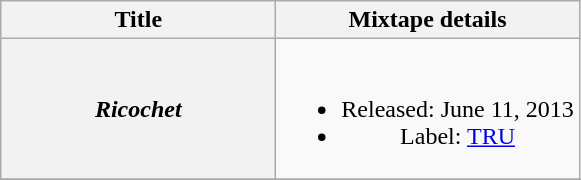<table class="wikitable plainrowheaders" style="text-align:center;">
<tr>
<th scope="col" style="width:11em;">Title</th>
<th scope="col">Mixtape details</th>
</tr>
<tr>
<th scope="row"><em>Ricochet</em></th>
<td><br><ul><li>Released: June 11, 2013</li><li>Label: <a href='#'>TRU</a></li></ul></td>
</tr>
<tr>
</tr>
</table>
